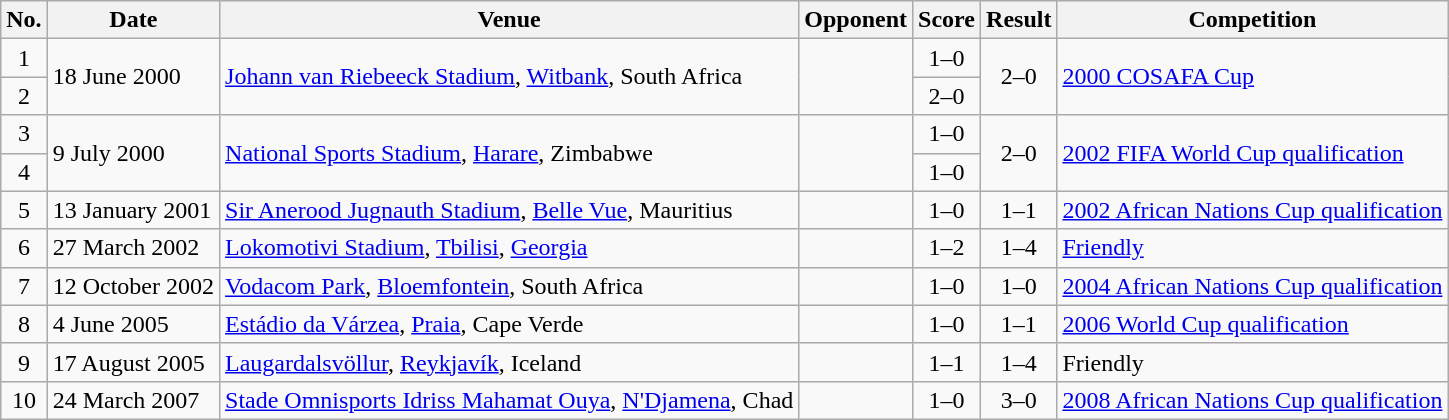<table class="wikitable sortable">
<tr>
<th scope="col">No.</th>
<th scope="col">Date</th>
<th scope="col">Venue</th>
<th scope="col">Opponent</th>
<th scope="col">Score</th>
<th scope="col">Result</th>
<th scope="col">Competition</th>
</tr>
<tr>
<td align="center">1</td>
<td rowspan="2">18 June 2000</td>
<td rowspan="2"><a href='#'>Johann van Riebeeck Stadium</a>, <a href='#'>Witbank</a>, South Africa</td>
<td rowspan="2"></td>
<td align="center">1–0</td>
<td rowspan="2" style="text-align:center">2–0</td>
<td rowspan="2"><a href='#'>2000 COSAFA Cup</a></td>
</tr>
<tr>
<td align="center">2</td>
<td align="center">2–0</td>
</tr>
<tr>
<td align="center">3</td>
<td rowspan="2">9 July 2000</td>
<td rowspan="2"><a href='#'>National Sports Stadium</a>, <a href='#'>Harare</a>, Zimbabwe</td>
<td rowspan="2"></td>
<td align="center">1–0</td>
<td rowspan="2" style="text-align:center">2–0</td>
<td rowspan="2"><a href='#'>2002 FIFA World Cup qualification</a></td>
</tr>
<tr>
<td align="center">4</td>
<td align="center">1–0</td>
</tr>
<tr>
<td align="center">5</td>
<td>13 January 2001</td>
<td><a href='#'>Sir Anerood Jugnauth Stadium</a>, <a href='#'>Belle Vue</a>, Mauritius</td>
<td></td>
<td align="center">1–0</td>
<td align="center">1–1</td>
<td><a href='#'>2002 African Nations Cup qualification</a></td>
</tr>
<tr>
<td align="center">6</td>
<td>27 March 2002</td>
<td><a href='#'>Lokomotivi Stadium</a>, <a href='#'>Tbilisi</a>, <a href='#'>Georgia</a></td>
<td></td>
<td align="center">1–2</td>
<td align="center">1–4</td>
<td><a href='#'>Friendly</a></td>
</tr>
<tr>
<td align="center">7</td>
<td>12 October 2002</td>
<td><a href='#'>Vodacom Park</a>, <a href='#'>Bloemfontein</a>, South Africa</td>
<td></td>
<td align="center">1–0</td>
<td align="center">1–0</td>
<td><a href='#'>2004 African Nations Cup qualification</a></td>
</tr>
<tr>
<td align="center">8</td>
<td>4 June 2005</td>
<td><a href='#'>Estádio da Várzea</a>, <a href='#'>Praia</a>, Cape Verde</td>
<td></td>
<td align="center">1–0</td>
<td align="center">1–1</td>
<td><a href='#'>2006 World Cup qualification</a></td>
</tr>
<tr>
<td align="center">9</td>
<td>17 August 2005</td>
<td><a href='#'>Laugardalsvöllur</a>, <a href='#'>Reykjavík</a>, Iceland</td>
<td></td>
<td align="center">1–1</td>
<td align="center">1–4</td>
<td>Friendly</td>
</tr>
<tr>
<td align="center">10</td>
<td>24 March 2007</td>
<td><a href='#'>Stade Omnisports Idriss Mahamat Ouya</a>, <a href='#'>N'Djamena</a>, Chad</td>
<td></td>
<td align="center">1–0</td>
<td align="center">3–0</td>
<td><a href='#'>2008 African Nations Cup qualification</a></td>
</tr>
</table>
